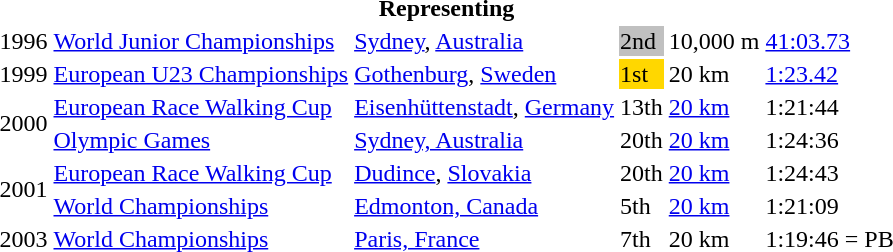<table>
<tr>
<th colspan="6">Representing </th>
</tr>
<tr>
<td>1996</td>
<td><a href='#'>World Junior Championships</a></td>
<td><a href='#'>Sydney</a>, <a href='#'>Australia</a></td>
<td bgcolor="silver">2nd</td>
<td>10,000 m</td>
<td><a href='#'>41:03.73</a></td>
</tr>
<tr>
<td>1999</td>
<td><a href='#'>European U23 Championships</a></td>
<td><a href='#'>Gothenburg</a>, <a href='#'>Sweden</a></td>
<td bgcolor=gold>1st</td>
<td>20 km</td>
<td><a href='#'>1:23.42</a></td>
</tr>
<tr>
<td rowspan=2>2000</td>
<td><a href='#'>European Race Walking Cup</a></td>
<td><a href='#'>Eisenhüttenstadt</a>, <a href='#'>Germany</a></td>
<td>13th</td>
<td><a href='#'>20 km</a></td>
<td>1:21:44</td>
</tr>
<tr>
<td><a href='#'>Olympic Games</a></td>
<td><a href='#'>Sydney, Australia</a></td>
<td>20th</td>
<td><a href='#'>20 km</a></td>
<td>1:24:36</td>
</tr>
<tr>
<td rowspan=2>2001</td>
<td><a href='#'>European Race Walking Cup</a></td>
<td><a href='#'>Dudince</a>, <a href='#'>Slovakia</a></td>
<td>20th</td>
<td><a href='#'>20 km</a></td>
<td>1:24:43</td>
</tr>
<tr>
<td><a href='#'>World Championships</a></td>
<td><a href='#'>Edmonton, Canada</a></td>
<td>5th</td>
<td><a href='#'>20 km</a></td>
<td>1:21:09</td>
</tr>
<tr>
<td>2003</td>
<td><a href='#'>World Championships</a></td>
<td><a href='#'>Paris, France</a></td>
<td>7th</td>
<td>20 km</td>
<td>1:19:46 = PB</td>
</tr>
</table>
